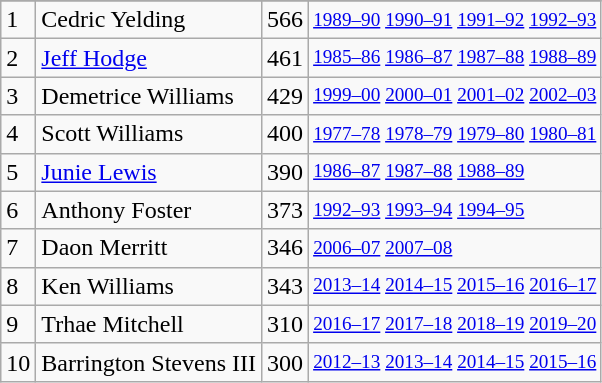<table class="wikitable">
<tr>
</tr>
<tr>
<td>1</td>
<td>Cedric Yelding</td>
<td>566</td>
<td style="font-size:80%;"><a href='#'>1989–90</a> <a href='#'>1990–91</a> <a href='#'>1991–92</a> <a href='#'>1992–93</a></td>
</tr>
<tr>
<td>2</td>
<td><a href='#'>Jeff Hodge</a></td>
<td>461</td>
<td style="font-size:80%;"><a href='#'>1985–86</a> <a href='#'>1986–87</a> <a href='#'>1987–88</a> <a href='#'>1988–89</a></td>
</tr>
<tr>
<td>3</td>
<td>Demetrice Williams</td>
<td>429</td>
<td style="font-size:80%;"><a href='#'>1999–00</a> <a href='#'>2000–01</a> <a href='#'>2001–02</a> <a href='#'>2002–03</a></td>
</tr>
<tr>
<td>4</td>
<td>Scott Williams</td>
<td>400</td>
<td style="font-size:80%;"><a href='#'>1977–78</a> <a href='#'>1978–79</a> <a href='#'>1979–80</a> <a href='#'>1980–81</a></td>
</tr>
<tr>
<td>5</td>
<td><a href='#'>Junie Lewis</a></td>
<td>390</td>
<td style="font-size:80%;"><a href='#'>1986–87</a> <a href='#'>1987–88</a> <a href='#'>1988–89</a></td>
</tr>
<tr>
<td>6</td>
<td>Anthony Foster</td>
<td>373</td>
<td style="font-size:80%;"><a href='#'>1992–93</a> <a href='#'>1993–94</a> <a href='#'>1994–95</a></td>
</tr>
<tr>
<td>7</td>
<td>Daon Merritt</td>
<td>346</td>
<td style="font-size:80%;"><a href='#'>2006–07</a> <a href='#'>2007–08</a></td>
</tr>
<tr>
<td>8</td>
<td>Ken Williams</td>
<td>343</td>
<td style="font-size:80%;"><a href='#'>2013–14</a> <a href='#'>2014–15</a> <a href='#'>2015–16</a> <a href='#'>2016–17</a></td>
</tr>
<tr>
<td>9</td>
<td>Trhae Mitchell</td>
<td>310</td>
<td style="font-size:80%;"><a href='#'>2016–17</a> <a href='#'>2017–18</a> <a href='#'>2018–19</a> <a href='#'>2019–20</a></td>
</tr>
<tr>
<td>10</td>
<td>Barrington Stevens III</td>
<td>300</td>
<td style="font-size:80%;"><a href='#'>2012–13</a> <a href='#'>2013–14</a> <a href='#'>2014–15</a> <a href='#'>2015–16</a></td>
</tr>
</table>
